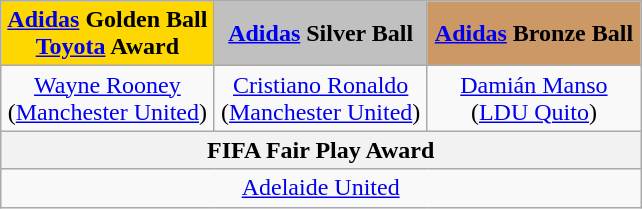<table class="wikitable" style="text-align:center">
<tr>
<th style="background:gold; width:33%"><a href='#'>Adidas</a> Golden Ball<br><a href='#'>Toyota</a> Award</th>
<th style="background:silver; width:33%"><a href='#'>Adidas</a> Silver Ball</th>
<th style="background:#CC9966; width:33%"><a href='#'>Adidas</a> Bronze Ball</th>
</tr>
<tr>
<td> <a href='#'>Wayne Rooney</a><br>(<a href='#'>Manchester United</a>)</td>
<td> <a href='#'>Cristiano Ronaldo</a><br>(<a href='#'>Manchester United</a>)</td>
<td> <a href='#'>Damián Manso</a><br>(<a href='#'>LDU Quito</a>)</td>
</tr>
<tr>
<th colspan="3">FIFA Fair Play Award</th>
</tr>
<tr>
<td colspan="3"> <a href='#'>Adelaide United</a></td>
</tr>
</table>
